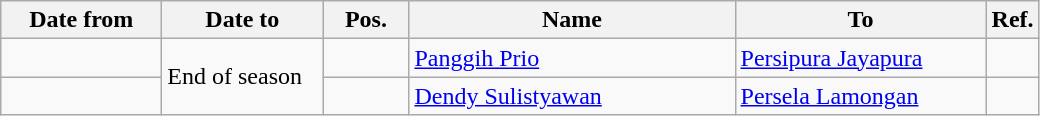<table class="wikitable">
<tr>
<th style="width:100px">Date from</th>
<th style="width:100px;">Date to</th>
<th style="width:50px">Pos.</th>
<th style="width:210px">Name</th>
<th style="width:160px;">To</th>
<th style="width:20px">Ref.</th>
</tr>
<tr>
<td></td>
<td rowspan="2">End of season</td>
<td align=center></td>
<td> <a href='#'>Panggih Prio</a></td>
<td> <a href='#'>Persipura Jayapura</a></td>
<td></td>
</tr>
<tr>
<td></td>
<td align=center></td>
<td> <a href='#'>Dendy Sulistyawan</a></td>
<td> <a href='#'>Persela Lamongan</a></td>
<td></td>
</tr>
</table>
